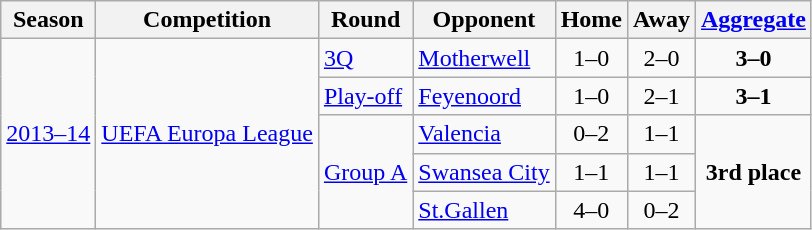<table class="wikitable">
<tr>
<th>Season</th>
<th>Competition</th>
<th>Round</th>
<th>Opponent</th>
<th>Home</th>
<th>Away</th>
<th><a href='#'>Aggregate</a></th>
</tr>
<tr>
<td rowspan="5"><a href='#'>2013–14</a></td>
<td rowspan="5"><a href='#'>UEFA Europa League</a></td>
<td><a href='#'>3Q</a></td>
<td> <a href='#'>Motherwell</a></td>
<td align="center">1–0</td>
<td align="center">2–0</td>
<td align="center"><strong>3–0</strong></td>
</tr>
<tr>
<td><a href='#'>Play-off</a></td>
<td> <a href='#'>Feyenoord</a></td>
<td align="center">1–0</td>
<td align="center">2–1</td>
<td align="center"><strong>3–1</strong></td>
</tr>
<tr>
<td rowspan="3"><a href='#'>Group A</a></td>
<td> <a href='#'>Valencia</a></td>
<td align="center">0–2</td>
<td align="center">1–1</td>
<td rowspan="3" align="center"><strong>3rd place</strong></td>
</tr>
<tr>
<td> <a href='#'>Swansea City</a></td>
<td align="center">1–1</td>
<td align="center">1–1</td>
</tr>
<tr>
<td> <a href='#'>St.Gallen</a></td>
<td align="center">4–0</td>
<td align="center">0–2</td>
</tr>
</table>
